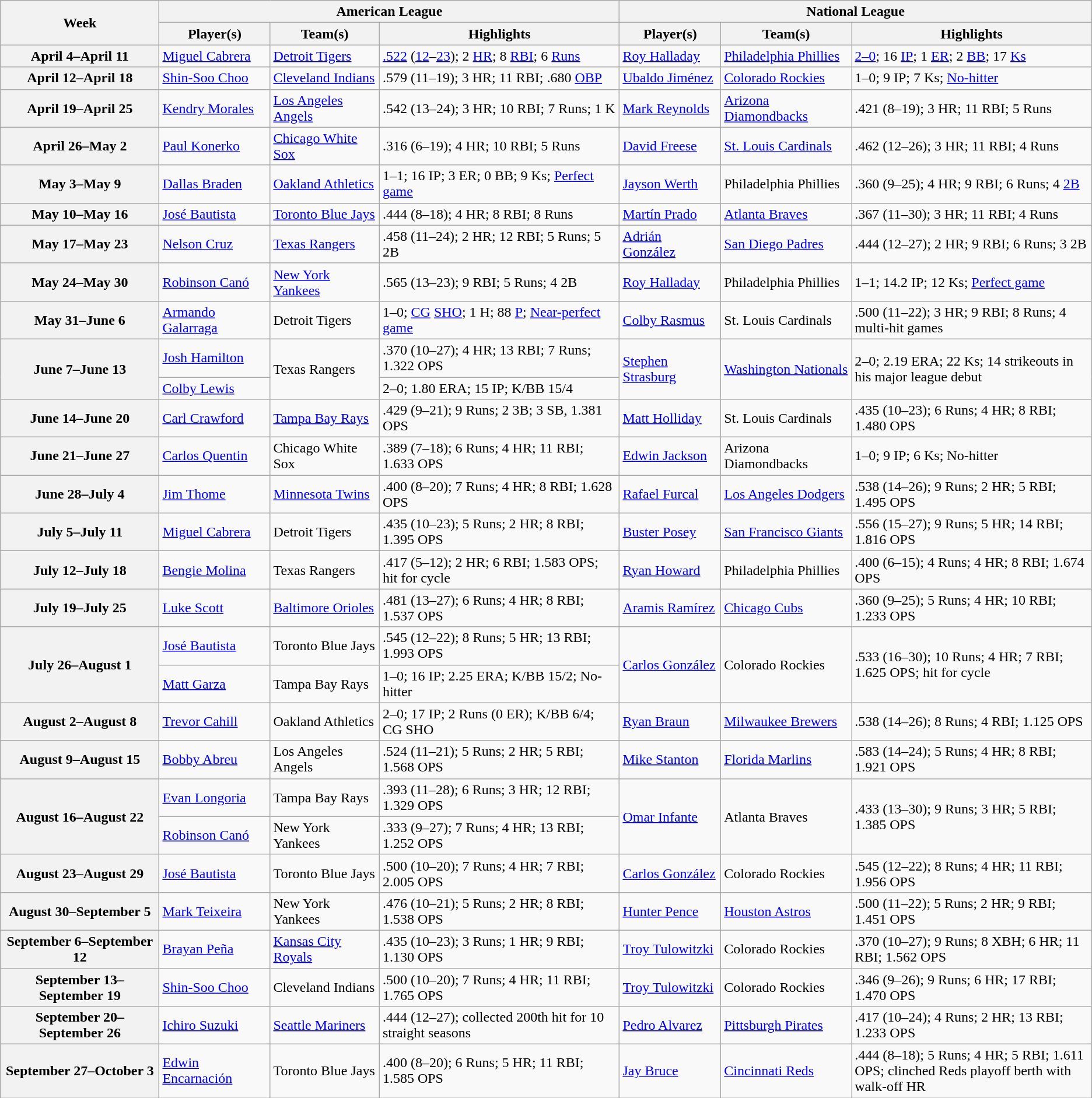<table class="wikitable plainrowheaders">
<tr>
<th rowspan=2>Week</th>
<th colspan=3>American League</th>
<th colspan=3>National League</th>
</tr>
<tr>
<th>Player(s)</th>
<th>Team(s)</th>
<th width=22%>Highlights</th>
<th>Player(s)</th>
<th>Team(s)</th>
<th width=22%>Highlights</th>
</tr>
<tr>
<th scope="row">April 4–April 11</th>
<td><a href='#'>Miguel Cabrera</a></td>
<td><a href='#'>Detroit Tigers</a></td>
<td><a href='#'>.522</a> (<a href='#'>12</a>–<a href='#'>23</a>); 2 <a href='#'>HR</a>; 8 <a href='#'>RBI</a>; 6 <a href='#'>Runs</a></td>
<td><a href='#'>Roy Halladay</a></td>
<td><a href='#'>Philadelphia Phillies</a></td>
<td><a href='#'>2–0</a>; 16 <a href='#'>IP</a>; 1 <a href='#'>ER</a>; 2 <a href='#'>BB</a>; 17 <a href='#'>Ks</a></td>
</tr>
<tr>
<th scope="row">April 12–April 18</th>
<td><a href='#'>Shin-Soo Choo</a></td>
<td><a href='#'>Cleveland Indians</a></td>
<td>.579 (11–19); 3 HR; 11 RBI; .680 <a href='#'>OBP</a></td>
<td><a href='#'>Ubaldo Jiménez</a></td>
<td><a href='#'>Colorado Rockies</a></td>
<td>1–0; 9 IP; 7 Ks; <a href='#'>No-hitter</a></td>
</tr>
<tr>
<th scope="row">April 19–April 25</th>
<td><a href='#'>Kendry Morales</a></td>
<td><a href='#'>Los Angeles Angels</a></td>
<td>.542 (13–24); 3 HR; 10 RBI; 7 Runs; 1 K</td>
<td><a href='#'>Mark Reynolds</a></td>
<td><a href='#'>Arizona Diamondbacks</a></td>
<td>.421 (8–19); 3 HR; 11 RBI; 5 Runs</td>
</tr>
<tr>
<th scope="row">April 26–May 2</th>
<td><a href='#'>Paul Konerko</a></td>
<td><a href='#'>Chicago White Sox</a></td>
<td>.316 (6–19); 4 HR; 10 RBI; 5 Runs</td>
<td><a href='#'>David Freese</a></td>
<td><a href='#'>St. Louis Cardinals</a></td>
<td>.462 (12–26); 3 HR; 11 RBI; 4 Runs</td>
</tr>
<tr>
<th scope="row">May 3–May 9</th>
<td><a href='#'>Dallas Braden</a></td>
<td><a href='#'>Oakland Athletics</a></td>
<td>1–1; 16 IP; 3 ER; 0 BB; 9 Ks; <a href='#'>Perfect game</a></td>
<td><a href='#'>Jayson Werth</a></td>
<td>Philadelphia Phillies</td>
<td>.360 (9–25); 4 HR; 9 RBI; 6 Runs; 4 <a href='#'>2B</a></td>
</tr>
<tr>
<th scope="row">May 10–May 16</th>
<td><a href='#'>José Bautista</a></td>
<td><a href='#'>Toronto Blue Jays</a></td>
<td>.444 (8–18); 4 HR; 8 RBI; 8 Runs</td>
<td><a href='#'>Martín Prado</a></td>
<td><a href='#'>Atlanta Braves</a></td>
<td>.367 (11–30); 3 HR; 11 RBI; 4 Runs</td>
</tr>
<tr>
<th scope="row">May 17–May 23</th>
<td><a href='#'>Nelson Cruz</a></td>
<td><a href='#'>Texas Rangers</a></td>
<td>.458 (11–24); 2 HR; 12 RBI; 5 Runs; 5 2B</td>
<td><a href='#'>Adrián González</a></td>
<td><a href='#'>San Diego Padres</a></td>
<td>.444 (12–27); 2 HR; 9 RBI; 6 Runs; 3 2B</td>
</tr>
<tr>
<th scope="row">May 24–May 30</th>
<td><a href='#'>Robinson Canó</a></td>
<td><a href='#'>New York Yankees</a></td>
<td>.565 (13–23); 9 RBI; 5 Runs; 4 2B</td>
<td><a href='#'>Roy Halladay</a></td>
<td>Philadelphia Phillies</td>
<td>1–1; 14.2 IP; 12 Ks; <a href='#'>Perfect game</a></td>
</tr>
<tr>
<th scope="row">May 31–June 6</th>
<td><a href='#'>Armando Galarraga</a></td>
<td>Detroit Tigers</td>
<td>1–0; <a href='#'>CG</a> <a href='#'>SHO</a>; 1 H; 88 <a href='#'>P</a>; <a href='#'>Near-perfect game</a></td>
<td><a href='#'>Colby Rasmus</a></td>
<td>St. Louis Cardinals</td>
<td>.500 (11–22); 3 HR; 9 RBI; 8 Runs; 4 multi-hit games</td>
</tr>
<tr>
<th rowspan="2" scope="row">June 7–June 13</th>
<td><a href='#'>Josh Hamilton</a></td>
<td rowspan="2">Texas Rangers</td>
<td>.370 (10–27); 4 HR; 13 RBI; 7 Runs; 1.322 OPS</td>
<td rowspan="2"><a href='#'>Stephen Strasburg</a></td>
<td rowspan="2"><a href='#'>Washington Nationals</a></td>
<td rowspan="2">2–0; 2.19 ERA; 22 Ks; 14 strikeouts in his major league debut</td>
</tr>
<tr>
<td><a href='#'>Colby Lewis</a></td>
<td>2–0; 1.80 ERA; 15 IP; K/BB 15/4</td>
</tr>
<tr>
<th scope="row">June 14–June 20</th>
<td><a href='#'>Carl Crawford</a></td>
<td><a href='#'>Tampa Bay Rays</a></td>
<td>.429 (9–21); 9 Runs; 2 3B; 3 SB, 1.381 OPS</td>
<td><a href='#'>Matt Holliday</a></td>
<td>St. Louis Cardinals</td>
<td>.435 (10–23); 6 Runs; 4 HR; 8 RBI; 1.480 OPS</td>
</tr>
<tr>
<th scope="row">June 21–June 27</th>
<td><a href='#'>Carlos Quentin</a></td>
<td>Chicago White Sox</td>
<td>.389 (7–18); 6 Runs; 4 HR; 11 RBI; 1.633 OPS</td>
<td><a href='#'>Edwin Jackson</a></td>
<td>Arizona Diamondbacks</td>
<td>1–0; 9 IP; 6 Ks; No-hitter</td>
</tr>
<tr>
<th scope="row">June 28–July 4</th>
<td><a href='#'>Jim Thome</a></td>
<td><a href='#'>Minnesota Twins</a></td>
<td>.400 (8–20); 7 Runs; 4 HR; 8 RBI; 1.628 OPS</td>
<td><a href='#'>Rafael Furcal</a></td>
<td><a href='#'>Los Angeles Dodgers</a></td>
<td>.538 (14–26); 9 Runs; 2 HR; 5 RBI; 1.495 OPS</td>
</tr>
<tr>
<th scope="row">July 5–July 11</th>
<td><a href='#'>Miguel Cabrera</a></td>
<td>Detroit Tigers</td>
<td>.435 (10–23); 5 Runs; 2 HR; 8 RBI; 1.395 OPS</td>
<td><a href='#'>Buster Posey</a></td>
<td><a href='#'>San Francisco Giants</a></td>
<td>.556 (15–27); 9 Runs; 5 HR; 14 RBI; 1.816 OPS</td>
</tr>
<tr>
<th scope="row">July 12–July 18</th>
<td><a href='#'>Bengie Molina</a></td>
<td>Texas Rangers</td>
<td>.417 (5–12); 2 HR; 6 RBI; 1.583 OPS; hit for cycle</td>
<td><a href='#'>Ryan Howard</a></td>
<td>Philadelphia Phillies</td>
<td>.400 (6–15); 4 Runs; 4 HR; 8 RBI; 1.674 OPS</td>
</tr>
<tr>
<th scope="row">July 19–July 25</th>
<td><a href='#'>Luke Scott</a></td>
<td><a href='#'>Baltimore Orioles</a></td>
<td>.481 (13–27); 6 Runs; 4 HR; 8 RBI; 1.537 OPS</td>
<td><a href='#'>Aramis Ramírez</a></td>
<td><a href='#'>Chicago Cubs</a></td>
<td>.360 (9–25); 5 Runs; 4 HR; 10 RBI; 1.233 OPS</td>
</tr>
<tr>
<th rowspan="2" scope="row">July 26–August 1</th>
<td><a href='#'>José Bautista</a></td>
<td>Toronto Blue Jays</td>
<td>.545 (12–22); 8 Runs; 5 HR; 13 RBI; 1.993 OPS</td>
<td rowspan="2"><a href='#'>Carlos González</a></td>
<td rowspan="2">Colorado Rockies</td>
<td rowspan="2">.533 (16–30); 10 Runs; 4 HR; 7 RBI; 1.625 OPS; hit for cycle</td>
</tr>
<tr>
<td><a href='#'>Matt Garza</a></td>
<td>Tampa Bay Rays</td>
<td>1–0; 16 IP; 2.25 ERA; K/BB 15/2; No-hitter</td>
</tr>
<tr>
<th scope="row">August 2–August 8</th>
<td><a href='#'>Trevor Cahill</a></td>
<td>Oakland Athletics</td>
<td>2–0; 17 IP; 2 Runs (0 ER); K/BB 6/4; CG SHO</td>
<td><a href='#'>Ryan Braun</a></td>
<td><a href='#'>Milwaukee Brewers</a></td>
<td>.538 (14–26); 8 Runs; 4 RBI; 1.125 OPS</td>
</tr>
<tr>
<th scope="row">August 9–August 15</th>
<td><a href='#'>Bobby Abreu</a></td>
<td>Los Angeles Angels</td>
<td>.524 (11–21); 5 Runs; 2 HR; 5 RBI; 1.568 OPS</td>
<td><a href='#'>Mike Stanton</a></td>
<td><a href='#'>Florida Marlins</a></td>
<td>.583 (14–24); 5 Runs; 4 HR; 8 RBI; 1.921 OPS</td>
</tr>
<tr>
<th rowspan="2" scope="row">August 16–August 22</th>
<td><a href='#'>Evan Longoria</a></td>
<td>Tampa Bay Rays</td>
<td>.393 (11–28); 6 Runs; 3 HR; 12 RBI; 1.329 OPS</td>
<td rowspan="2"><a href='#'>Omar Infante</a></td>
<td rowspan="2">Atlanta Braves</td>
<td rowspan="2">.433 (13–30); 9 Runs; 3 HR; 5 RBI; 1.385 OPS</td>
</tr>
<tr>
<td><a href='#'>Robinson Canó</a></td>
<td>New York Yankees</td>
<td>.333 (9–27); 7 Runs; 4 HR; 13 RBI; 1.252 OPS</td>
</tr>
<tr>
<th scope="row">August 23–August 29</th>
<td><a href='#'>José Bautista</a></td>
<td>Toronto Blue Jays</td>
<td>.500 (10–20); 7 Runs; 4 HR; 7 RBI; 2.005 OPS</td>
<td><a href='#'>Carlos González</a></td>
<td>Colorado Rockies</td>
<td>.545 (12–22); 8 Runs; 4 HR; 11 RBI; 1.956 OPS</td>
</tr>
<tr>
<th scope="row">August 30–September 5</th>
<td><a href='#'>Mark Teixeira</a></td>
<td>New York Yankees</td>
<td>.476 (10–21); 5 Runs; 2 HR; 8 RBI; 1.538 OPS</td>
<td><a href='#'>Hunter Pence</a></td>
<td><a href='#'>Houston Astros</a></td>
<td>.500 (11–22); 5 Runs; 2 HR; 9 RBI; 1.451 OPS</td>
</tr>
<tr>
<th scope="row">September 6–September 12</th>
<td><a href='#'>Brayan Peña</a></td>
<td><a href='#'>Kansas City Royals</a></td>
<td>.435 (10–23); 3 Runs; 1 HR; 9 RBI; 1.130 OPS</td>
<td><a href='#'>Troy Tulowitzki</a></td>
<td>Colorado Rockies</td>
<td>.370 (10–27); 9 Runs; 8 XBH; 6 HR; 11 RBI; 1.562 OPS</td>
</tr>
<tr>
<th scope="row">September 13–September 19</th>
<td><a href='#'>Shin-Soo Choo</a></td>
<td>Cleveland Indians</td>
<td>.500 (10–20); 7 Runs; 4 HR; 11 RBI; 1.765 OPS</td>
<td><a href='#'>Troy Tulowitzki</a></td>
<td>Colorado Rockies</td>
<td>.346 (9–26); 9 Runs; 6 HR; 17 RBI; 1.470 OPS</td>
</tr>
<tr>
<th scope="row">September 20–September 26</th>
<td><a href='#'>Ichiro Suzuki</a></td>
<td><a href='#'>Seattle Mariners</a></td>
<td>.444 (12–27); collected 200th hit for 10 straight seasons</td>
<td><a href='#'>Pedro Alvarez</a></td>
<td><a href='#'>Pittsburgh Pirates</a></td>
<td>.417 (10–24); 4 Runs; 2 HR; 13 RBI; 1.233 OPS</td>
</tr>
<tr>
<th scope="row">September 27–October 3</th>
<td><a href='#'>Edwin Encarnación</a></td>
<td>Toronto Blue Jays</td>
<td>.400 (8–20); 6 Runs; 5 HR; 11 RBI; 1.585 OPS</td>
<td><a href='#'>Jay Bruce</a></td>
<td><a href='#'>Cincinnati Reds</a></td>
<td>.444 (8–18); 5 Runs; 4 HR; 5 RBI; 1.611 OPS; clinched Reds playoff berth with walk-off HR</td>
</tr>
</table>
